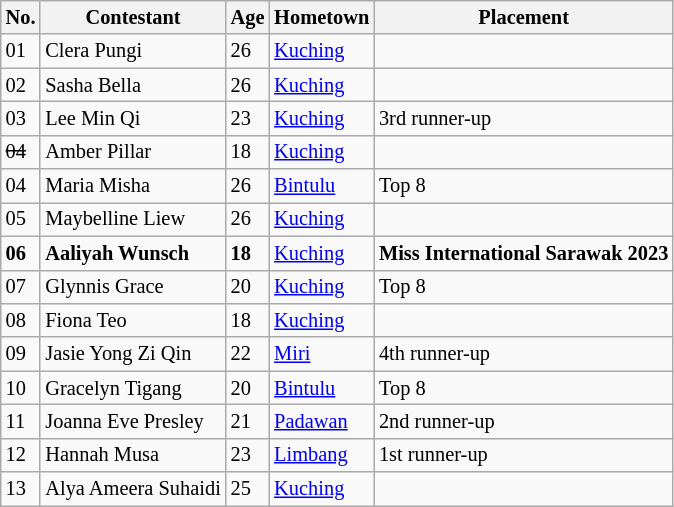<table class="wikitable sortable" style="font-size: 85%;">
<tr>
<th>No.</th>
<th>Contestant</th>
<th>Age</th>
<th>Hometown</th>
<th>Placement</th>
</tr>
<tr>
<td>01</td>
<td>Clera Pungi</td>
<td>26</td>
<td><a href='#'>Kuching</a></td>
<td></td>
</tr>
<tr>
<td>02</td>
<td>Sasha Bella</td>
<td>26</td>
<td><a href='#'>Kuching</a></td>
<td></td>
</tr>
<tr>
<td>03</td>
<td>Lee Min Qi</td>
<td>23</td>
<td><a href='#'>Kuching</a></td>
<td>3rd runner-up</td>
</tr>
<tr>
<td><s>04</s></td>
<td>Amber Pillar</td>
<td>18</td>
<td><a href='#'>Kuching</a></td>
<td></td>
</tr>
<tr>
<td>04</td>
<td>Maria Misha</td>
<td>26</td>
<td><a href='#'>Bintulu</a></td>
<td>Top 8</td>
</tr>
<tr>
<td>05</td>
<td>Maybelline Liew</td>
<td>26</td>
<td><a href='#'>Kuching</a></td>
<td></td>
</tr>
<tr>
<td><strong>06</strong></td>
<td><strong>Aaliyah Wunsch</strong></td>
<td><strong>18</strong></td>
<td><a href='#'>Kuching</a></td>
<td><strong>Miss International Sarawak 2023</strong></td>
</tr>
<tr>
<td>07</td>
<td>Glynnis Grace</td>
<td>20</td>
<td><a href='#'>Kuching</a></td>
<td>Top 8</td>
</tr>
<tr>
<td>08</td>
<td>Fiona Teo</td>
<td>18</td>
<td><a href='#'>Kuching</a></td>
<td></td>
</tr>
<tr>
<td>09</td>
<td>Jasie Yong Zi Qin</td>
<td>22</td>
<td><a href='#'>Miri</a></td>
<td>4th runner-up</td>
</tr>
<tr>
<td>10</td>
<td>Gracelyn Tigang</td>
<td>20</td>
<td><a href='#'>Bintulu</a></td>
<td>Top 8</td>
</tr>
<tr>
<td>11</td>
<td>Joanna Eve Presley</td>
<td>21</td>
<td><a href='#'>Padawan</a></td>
<td>2nd runner-up</td>
</tr>
<tr>
<td>12</td>
<td>Hannah Musa</td>
<td>23</td>
<td><a href='#'>Limbang</a></td>
<td>1st runner-up</td>
</tr>
<tr>
<td>13</td>
<td>Alya Ameera Suhaidi</td>
<td>25</td>
<td><a href='#'>Kuching</a></td>
<td></td>
</tr>
</table>
